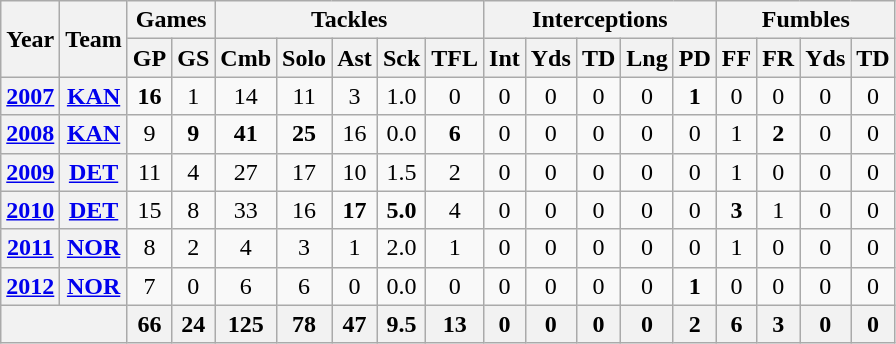<table class="wikitable" style="text-align:center">
<tr>
<th rowspan="2">Year</th>
<th rowspan="2">Team</th>
<th colspan="2">Games</th>
<th colspan="5">Tackles</th>
<th colspan="5">Interceptions</th>
<th colspan="4">Fumbles</th>
</tr>
<tr>
<th>GP</th>
<th>GS</th>
<th>Cmb</th>
<th>Solo</th>
<th>Ast</th>
<th>Sck</th>
<th>TFL</th>
<th>Int</th>
<th>Yds</th>
<th>TD</th>
<th>Lng</th>
<th>PD</th>
<th>FF</th>
<th>FR</th>
<th>Yds</th>
<th>TD</th>
</tr>
<tr>
<th><a href='#'>2007</a></th>
<th><a href='#'>KAN</a></th>
<td><strong>16</strong></td>
<td>1</td>
<td>14</td>
<td>11</td>
<td>3</td>
<td>1.0</td>
<td>0</td>
<td>0</td>
<td>0</td>
<td>0</td>
<td>0</td>
<td><strong>1</strong></td>
<td>0</td>
<td>0</td>
<td>0</td>
<td>0</td>
</tr>
<tr>
<th><a href='#'>2008</a></th>
<th><a href='#'>KAN</a></th>
<td>9</td>
<td><strong>9</strong></td>
<td><strong>41</strong></td>
<td><strong>25</strong></td>
<td>16</td>
<td>0.0</td>
<td><strong>6</strong></td>
<td>0</td>
<td>0</td>
<td>0</td>
<td>0</td>
<td>0</td>
<td>1</td>
<td><strong>2</strong></td>
<td>0</td>
<td>0</td>
</tr>
<tr>
<th><a href='#'>2009</a></th>
<th><a href='#'>DET</a></th>
<td>11</td>
<td>4</td>
<td>27</td>
<td>17</td>
<td>10</td>
<td>1.5</td>
<td>2</td>
<td>0</td>
<td>0</td>
<td>0</td>
<td>0</td>
<td>0</td>
<td>1</td>
<td>0</td>
<td>0</td>
<td>0</td>
</tr>
<tr>
<th><a href='#'>2010</a></th>
<th><a href='#'>DET</a></th>
<td>15</td>
<td>8</td>
<td>33</td>
<td>16</td>
<td><strong>17</strong></td>
<td><strong>5.0</strong></td>
<td>4</td>
<td>0</td>
<td>0</td>
<td>0</td>
<td>0</td>
<td>0</td>
<td><strong>3</strong></td>
<td>1</td>
<td>0</td>
<td>0</td>
</tr>
<tr>
<th><a href='#'>2011</a></th>
<th><a href='#'>NOR</a></th>
<td>8</td>
<td>2</td>
<td>4</td>
<td>3</td>
<td>1</td>
<td>2.0</td>
<td>1</td>
<td>0</td>
<td>0</td>
<td>0</td>
<td>0</td>
<td>0</td>
<td>1</td>
<td>0</td>
<td>0</td>
<td>0</td>
</tr>
<tr>
<th><a href='#'>2012</a></th>
<th><a href='#'>NOR</a></th>
<td>7</td>
<td>0</td>
<td>6</td>
<td>6</td>
<td>0</td>
<td>0.0</td>
<td>0</td>
<td>0</td>
<td>0</td>
<td>0</td>
<td>0</td>
<td><strong>1</strong></td>
<td>0</td>
<td>0</td>
<td>0</td>
<td>0</td>
</tr>
<tr>
<th colspan="2"></th>
<th>66</th>
<th>24</th>
<th>125</th>
<th>78</th>
<th>47</th>
<th>9.5</th>
<th>13</th>
<th>0</th>
<th>0</th>
<th>0</th>
<th>0</th>
<th>2</th>
<th>6</th>
<th>3</th>
<th>0</th>
<th>0</th>
</tr>
</table>
